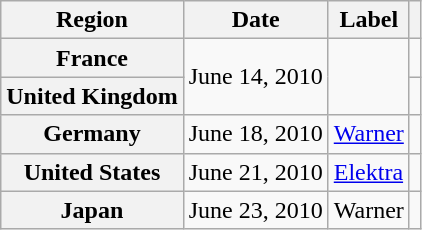<table class="wikitable plainrowheaders">
<tr>
<th scope="col">Region</th>
<th scope="col">Date</th>
<th scope="col">Label</th>
<th scope="col"></th>
</tr>
<tr>
<th scope="row">France</th>
<td rowspan="2">June 14, 2010</td>
<td rowspan="2"></td>
<td align="center"></td>
</tr>
<tr>
<th scope="row">United Kingdom</th>
<td align="center"></td>
</tr>
<tr>
<th scope="row">Germany</th>
<td>June 18, 2010</td>
<td><a href='#'>Warner</a></td>
<td align="center"></td>
</tr>
<tr>
<th scope="row">United States</th>
<td>June 21, 2010</td>
<td><a href='#'>Elektra</a></td>
<td align="center"></td>
</tr>
<tr>
<th scope="row">Japan</th>
<td>June 23, 2010</td>
<td>Warner</td>
<td align="center"></td>
</tr>
</table>
